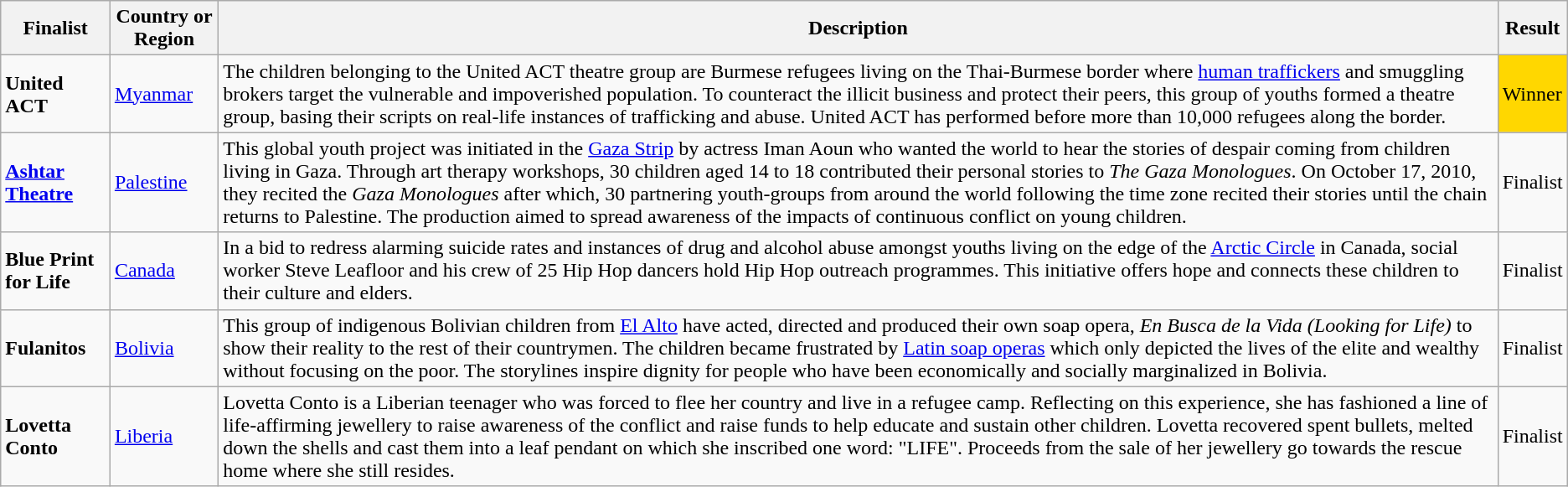<table class="wikitable">
<tr>
<th>Finalist</th>
<th>Country or Region</th>
<th>Description</th>
<th>Result</th>
</tr>
<tr>
<td><strong>United ACT</strong></td>
<td><a href='#'>Myanmar</a></td>
<td>The children belonging to the United ACT theatre group are Burmese refugees living on the Thai-Burmese border where <a href='#'>human traffickers</a> and smuggling brokers target the vulnerable and impoverished population. To counteract the illicit business and protect their peers, this group of youths formed a theatre group, basing their scripts on real-life instances of trafficking and abuse. United ACT has performed before more than 10,000 refugees along the border.</td>
<td bgcolor=gold>Winner</td>
</tr>
<tr>
<td><strong><a href='#'>Ashtar Theatre</a></strong></td>
<td><a href='#'>Palestine</a></td>
<td>This global youth project was initiated in the <a href='#'>Gaza Strip</a> by actress Iman Aoun who wanted the world to hear the stories of despair coming from children living in Gaza. Through art therapy workshops, 30 children aged 14 to 18 contributed their personal stories to <em>The Gaza Monologues</em>. On October 17, 2010, they recited the <em>Gaza Monologues</em> after which, 30 partnering youth-groups from around the world following the time zone recited their stories until the chain returns to Palestine. The production aimed to spread awareness of the impacts of continuous conflict on young children.</td>
<td>Finalist</td>
</tr>
<tr>
<td><strong>Blue Print for Life</strong></td>
<td><a href='#'>Canada</a></td>
<td>In a bid to redress alarming suicide rates and instances of drug and alcohol abuse amongst youths living on the edge of the <a href='#'>Arctic Circle</a> in Canada, social worker Steve Leafloor and his crew of 25 Hip Hop dancers hold Hip Hop outreach programmes. This initiative offers hope and connects these children to their culture and elders.</td>
<td>Finalist</td>
</tr>
<tr>
<td><strong>Fulanitos</strong></td>
<td><a href='#'>Bolivia</a></td>
<td>This group of indigenous Bolivian children from <a href='#'>El Alto</a> have acted, directed and produced their own soap opera, <em>En Busca de la Vida (Looking for Life)</em> to show their reality to the rest of their countrymen. The children became frustrated by <a href='#'>Latin soap operas</a> which only depicted the lives of the elite and wealthy without focusing on the poor. The storylines inspire dignity for people who have been economically and socially marginalized in Bolivia.</td>
<td>Finalist</td>
</tr>
<tr>
<td><strong>Lovetta Conto</strong></td>
<td><a href='#'>Liberia</a></td>
<td>Lovetta Conto is a Liberian teenager who was forced to flee her country and live in a refugee camp. Reflecting on this experience, she has fashioned a line of life-affirming jewellery to raise awareness of the conflict and raise funds to help educate and sustain other children. Lovetta recovered spent bullets, melted down the shells and cast them into a leaf pendant on which she inscribed one word: "LIFE". Proceeds from the sale of her jewellery go towards the rescue home where she still resides.</td>
<td>Finalist</td>
</tr>
</table>
